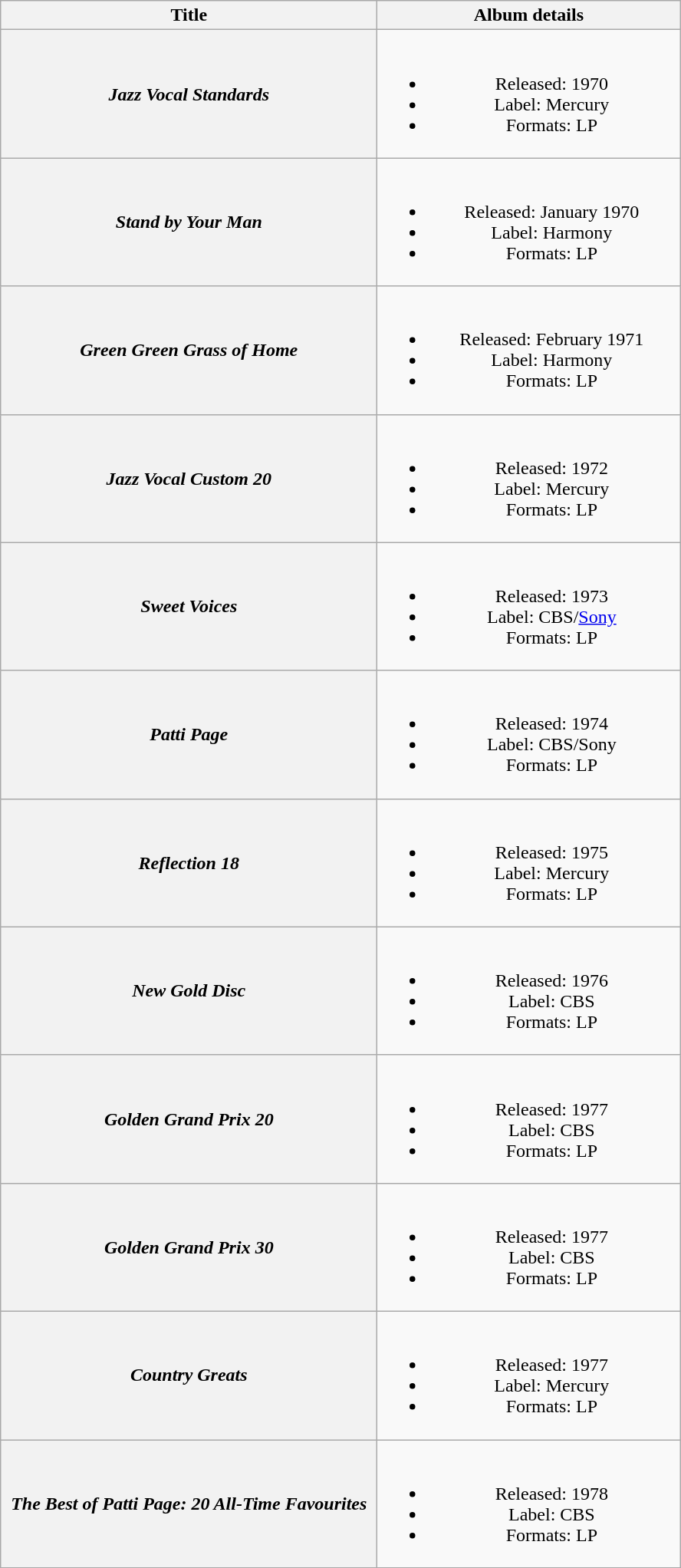<table class="wikitable plainrowheaders" style="text-align:center;">
<tr>
<th scope="col" style="width:20em;">Title</th>
<th scope="col" style="width:16em;">Album details</th>
</tr>
<tr>
<th scope="row"><em>Jazz Vocal Standards</em><br></th>
<td><br><ul><li>Released: 1970</li><li>Label: Mercury</li><li>Formats: LP</li></ul></td>
</tr>
<tr>
<th scope="row"><em>Stand by Your Man</em></th>
<td><br><ul><li>Released: January 1970</li><li>Label: Harmony</li><li>Formats: LP</li></ul></td>
</tr>
<tr>
<th scope="row"><em>Green Green Grass of Home</em></th>
<td><br><ul><li>Released: February 1971</li><li>Label: Harmony</li><li>Formats: LP</li></ul></td>
</tr>
<tr>
<th scope="row"><em>Jazz Vocal Custom 20</em><br></th>
<td><br><ul><li>Released: 1972</li><li>Label: Mercury</li><li>Formats: LP</li></ul></td>
</tr>
<tr>
<th scope="row"><em>Sweet Voices</em><br></th>
<td><br><ul><li>Released: 1973</li><li>Label: CBS/<a href='#'>Sony</a></li><li>Formats: LP</li></ul></td>
</tr>
<tr>
<th scope="row"><em>Patti Page</em></th>
<td><br><ul><li>Released: 1974</li><li>Label: CBS/Sony</li><li>Formats: LP</li></ul></td>
</tr>
<tr>
<th scope="row"><em>Reflection 18</em></th>
<td><br><ul><li>Released: 1975</li><li>Label: Mercury</li><li>Formats: LP</li></ul></td>
</tr>
<tr>
<th scope="row"><em>New Gold Disc</em></th>
<td><br><ul><li>Released: 1976</li><li>Label: CBS</li><li>Formats: LP</li></ul></td>
</tr>
<tr>
<th scope="row"><em>Golden Grand Prix 20</em></th>
<td><br><ul><li>Released: 1977</li><li>Label: CBS</li><li>Formats: LP</li></ul></td>
</tr>
<tr>
<th scope="row"><em>Golden Grand Prix 30</em></th>
<td><br><ul><li>Released: 1977</li><li>Label: CBS</li><li>Formats: LP</li></ul></td>
</tr>
<tr>
<th scope="row"><em>Country Greats</em></th>
<td><br><ul><li>Released: 1977</li><li>Label: Mercury</li><li>Formats: LP</li></ul></td>
</tr>
<tr>
<th scope="row"><em>The Best of Patti Page: 20 All-Time Favourites</em></th>
<td><br><ul><li>Released: 1978</li><li>Label: CBS</li><li>Formats: LP</li></ul></td>
</tr>
<tr>
</tr>
</table>
